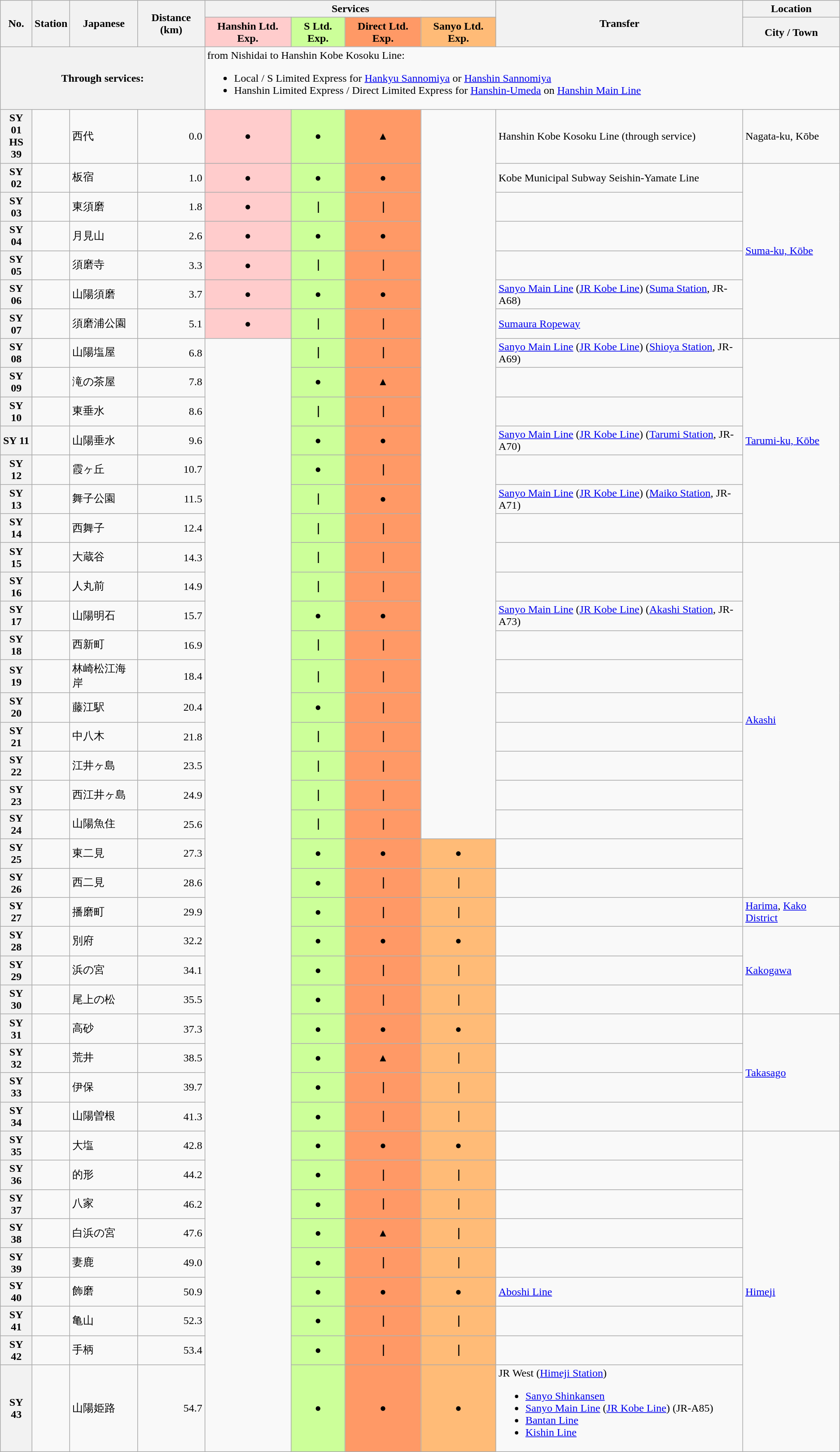<table class="wikitable">
<tr>
<th rowspan="2">No.</th>
<th rowspan="2">Station</th>
<th rowspan="2">Japanese</th>
<th rowspan="2">Distance (km)</th>
<th colspan="4">Services</th>
<th rowspan="2">Transfer</th>
<th>Location</th>
</tr>
<tr>
<th style="background:#fcc;">Hanshin Ltd. Exp.</th>
<th style="background:#cf9;">S Ltd. Exp.</th>
<th style="background:#f96;">Direct Ltd. Exp.</th>
<th style="background:#fb7;">Sanyo Ltd. Exp.</th>
<th>City / Town</th>
</tr>
<tr>
<th colspan="4">Through services:</th>
<td colspan="6">from Nishidai to Hanshin Kobe Kosoku Line:<br><ul><li>Local / S Limited Express for <a href='#'>Hankyu Sannomiya</a> or <a href='#'>Hanshin Sannomiya</a></li><li>Hanshin Limited Express / Direct Limited Express for <a href='#'>Hanshin-Umeda</a> on  <a href='#'>Hanshin Main Line</a></li></ul></td>
</tr>
<tr>
<th>SY 01<br>HS 39</th>
<td></td>
<td>西代</td>
<td style="text-align: right; ">0.0</td>
<td style="text-align:center; background:#fcc;">●</td>
<td style="text-align:center; background:#cf9;">●</td>
<td style="text-align:center; background:#f96;">▲</td>
<td rowspan="24"></td>
<td>Hanshin Kobe Kosoku Line (through service)</td>
<td>Nagata-ku, Kōbe</td>
</tr>
<tr>
<th>SY 02</th>
<td></td>
<td>板宿</td>
<td style="text-align: right; ">1.0</td>
<td style="text-align:center; background:#fcc;">●</td>
<td style="text-align:center; background:#cf9;">●</td>
<td style="text-align:center; background:#f96;">●</td>
<td> Kobe Municipal Subway Seishin-Yamate Line</td>
<td rowspan="6"><a href='#'>Suma-ku, Kōbe</a></td>
</tr>
<tr>
<th>SY 03</th>
<td></td>
<td>東須磨</td>
<td style="text-align: right; ">1.8</td>
<td style="text-align:center; background:#fcc;">●</td>
<td style="text-align:center; background:#cf9;"><strong>｜</strong></td>
<td style="text-align:center; background:#f96;"><strong>｜</strong></td>
<td></td>
</tr>
<tr>
<th>SY 04</th>
<td></td>
<td>月見山</td>
<td style="text-align: right; ">2.6</td>
<td style="text-align:center; background:#fcc;">●</td>
<td style="text-align:center; background:#cf9;">●</td>
<td style="text-align:center; background:#f96;">●</td>
<td></td>
</tr>
<tr>
<th>SY 05</th>
<td></td>
<td>須磨寺</td>
<td style="text-align: right; ">3.3</td>
<td style="text-align:center; background:#fcc;">●</td>
<td style="text-align:center; background:#cf9;"><strong>｜</strong></td>
<td style="text-align:center; background:#f96;"><strong>｜</strong></td>
<td></td>
</tr>
<tr>
<th>SY 06</th>
<td></td>
<td>山陽須磨</td>
<td style="text-align: right; ">3.7</td>
<td style="text-align:center; background:#fcc;">●</td>
<td style="text-align:center; background:#cf9;">●</td>
<td style="text-align:center; background:#f96;">●</td>
<td> <a href='#'>Sanyo Main Line</a> (<a href='#'>JR Kobe Line</a>) (<a href='#'>Suma Station</a>, JR-A68)</td>
</tr>
<tr>
<th>SY 07</th>
<td></td>
<td>須磨浦公園</td>
<td style="text-align: right; ">5.1</td>
<td style="text-align:center; background:#fcc;">●</td>
<td style="text-align:center; background:#cf9;"><strong>｜</strong></td>
<td style="text-align:center; background:#f96;"><strong>｜</strong></td>
<td><a href='#'>Sumaura Ropeway</a></td>
</tr>
<tr>
<th>SY 08</th>
<td></td>
<td>山陽塩屋</td>
<td style="text-align: right; ">6.8</td>
<td rowspan="36"></td>
<td style="text-align:center; background:#cf9;"><strong>｜</strong></td>
<td style="text-align:center; background:#f96;"><strong>｜</strong></td>
<td> <a href='#'>Sanyo Main Line</a> (<a href='#'>JR Kobe Line</a>) (<a href='#'>Shioya Station</a>, JR-A69)</td>
<td rowspan="7"><a href='#'>Tarumi-ku, Kōbe</a></td>
</tr>
<tr>
<th>SY 09</th>
<td></td>
<td>滝の茶屋</td>
<td style="text-align: right; ">7.8</td>
<td style="text-align:center; background:#cf9;">●</td>
<td style="text-align:center; background:#f96;">▲</td>
<td></td>
</tr>
<tr>
<th>SY 10</th>
<td></td>
<td>東垂水</td>
<td style="text-align: right; ">8.6</td>
<td style="text-align:center; background:#cf9;"><strong>｜</strong></td>
<td style="text-align:center; background:#f96;"><strong>｜</strong></td>
<td></td>
</tr>
<tr>
<th>SY 11</th>
<td></td>
<td>山陽垂水</td>
<td style="text-align: right; ">9.6</td>
<td style="text-align:center; background:#cf9;">●</td>
<td style="text-align:center; background:#f96;">●</td>
<td> <a href='#'>Sanyo Main Line</a> (<a href='#'>JR Kobe Line</a>) (<a href='#'>Tarumi Station</a>, JR-A70)</td>
</tr>
<tr>
<th>SY 12</th>
<td></td>
<td>霞ヶ丘</td>
<td style="text-align: right; ">10.7</td>
<td style="text-align:center; background:#cf9;">●</td>
<td style="text-align:center; background:#f96;"><strong>｜</strong></td>
<td></td>
</tr>
<tr>
<th>SY 13</th>
<td></td>
<td>舞子公園</td>
<td style="text-align: right; ">11.5</td>
<td style="text-align:center; background:#cf9;"><strong>｜</strong></td>
<td style="text-align:center; background:#f96;">●</td>
<td> <a href='#'>Sanyo Main Line</a> (<a href='#'>JR Kobe Line</a>) (<a href='#'>Maiko Station</a>, JR-A71)</td>
</tr>
<tr>
<th>SY 14</th>
<td></td>
<td>西舞子</td>
<td style="text-align: right; ">12.4</td>
<td style="text-align:center; background:#cf9;"><strong>｜</strong></td>
<td style="text-align:center; background:#f96;"><strong>｜</strong></td>
<td></td>
</tr>
<tr>
<th>SY 15</th>
<td></td>
<td>大蔵谷</td>
<td style="text-align: right; ">14.3</td>
<td style="text-align:center; background:#cf9;"><strong>｜</strong></td>
<td style="text-align:center; background:#f96;"><strong>｜</strong></td>
<td></td>
<td rowspan="12"><a href='#'>Akashi</a></td>
</tr>
<tr>
<th>SY 16</th>
<td></td>
<td>人丸前</td>
<td style="text-align: right; ">14.9</td>
<td style="text-align:center; background:#cf9;"><strong>｜</strong></td>
<td style="text-align:center; background:#f96;"><strong>｜</strong></td>
<td></td>
</tr>
<tr>
<th>SY 17</th>
<td></td>
<td>山陽明石</td>
<td style="text-align: right; ">15.7</td>
<td style="text-align:center; background:#cf9;">●</td>
<td style="text-align:center; background:#f96;">●</td>
<td> <a href='#'>Sanyo Main Line</a> (<a href='#'>JR Kobe Line</a>) (<a href='#'>Akashi Station</a>, JR-A73)</td>
</tr>
<tr>
<th>SY 18</th>
<td></td>
<td>西新町</td>
<td style="text-align: right; ">16.9</td>
<td style="text-align:center; background:#cf9;"><strong>｜</strong></td>
<td style="text-align:center; background:#f96;"><strong>｜</strong></td>
<td></td>
</tr>
<tr>
<th>SY 19</th>
<td></td>
<td>林崎松江海岸</td>
<td style="text-align: right; ">18.4</td>
<td style="text-align:center; background:#cf9;"><strong>｜</strong></td>
<td style="text-align:center; background:#f96;"><strong>｜</strong></td>
<td></td>
</tr>
<tr>
<th>SY 20</th>
<td></td>
<td>藤江駅</td>
<td style="text-align: right; ">20.4</td>
<td style="text-align:center; background:#cf9;">●</td>
<td style="text-align:center; background:#f96;"><strong>｜</strong></td>
<td></td>
</tr>
<tr>
<th>SY 21</th>
<td></td>
<td>中八木</td>
<td style="text-align: right; ">21.8</td>
<td style="text-align:center; background:#cf9;"><strong>｜</strong></td>
<td style="text-align:center; background:#f96;"><strong>｜</strong></td>
<td></td>
</tr>
<tr>
<th>SY 22</th>
<td></td>
<td>江井ヶ島</td>
<td style="text-align: right; ">23.5</td>
<td style="text-align:center; background:#cf9;"><strong>｜</strong></td>
<td style="text-align:center; background:#f96;"><strong>｜</strong></td>
<td></td>
</tr>
<tr>
<th>SY 23</th>
<td></td>
<td>西江井ヶ島</td>
<td style="text-align: right; ">24.9</td>
<td style="text-align:center; background:#cf9;"><strong>｜</strong></td>
<td style="text-align:center; background:#f96;"><strong>｜</strong></td>
<td></td>
</tr>
<tr>
<th>SY 24</th>
<td></td>
<td>山陽魚住</td>
<td style="text-align: right; ">25.6</td>
<td style="text-align:center; background:#cf9;"><strong>｜</strong></td>
<td style="text-align:center; background:#f96;"><strong>｜</strong></td>
<td></td>
</tr>
<tr>
<th>SY 25</th>
<td></td>
<td>東二見</td>
<td style="text-align: right; ">27.3</td>
<td style="text-align:center; background:#cf9;">●</td>
<td style="text-align:center; background:#f96;">●</td>
<td style="text-align:center; background:#fb7;">●</td>
<td></td>
</tr>
<tr>
<th>SY 26</th>
<td></td>
<td>西二見</td>
<td style="text-align: right; ">28.6</td>
<td style="text-align:center; background:#cf9;">●</td>
<td style="text-align:center; background:#f96;"><strong>｜</strong></td>
<td style="text-align:center; background:#fb7;"><strong>｜</strong></td>
<td></td>
</tr>
<tr>
<th>SY 27</th>
<td></td>
<td>播磨町</td>
<td style="text-align: right; ">29.9</td>
<td style="text-align:center; background:#cf9;">●</td>
<td style="text-align:center; background:#f96;"><strong>｜</strong></td>
<td style="text-align:center; background:#fb7;"><strong>｜</strong></td>
<td></td>
<td><a href='#'>Harima</a>, <a href='#'>Kako District</a></td>
</tr>
<tr>
<th>SY 28</th>
<td></td>
<td>別府</td>
<td style="text-align: right; ">32.2</td>
<td style="text-align:center; background:#cf9;">●</td>
<td style="text-align:center; background:#f96;">●</td>
<td style="text-align:center; background:#fb7;">●</td>
<td></td>
<td rowspan="3"><a href='#'>Kakogawa</a></td>
</tr>
<tr>
<th>SY 29</th>
<td></td>
<td>浜の宮</td>
<td style="text-align: right; ">34.1</td>
<td style="text-align:center; background:#cf9;">●</td>
<td style="text-align:center; background:#f96;"><strong>｜</strong></td>
<td style="text-align:center; background:#fb7;"><strong>｜</strong></td>
<td></td>
</tr>
<tr>
<th>SY 30</th>
<td></td>
<td>尾上の松</td>
<td style="text-align: right; ">35.5</td>
<td style="text-align:center; background:#cf9;">●</td>
<td style="text-align:center; background:#f96;"><strong>｜</strong></td>
<td style="text-align:center; background:#fb7;"><strong>｜</strong></td>
<td></td>
</tr>
<tr>
<th>SY 31</th>
<td></td>
<td>高砂</td>
<td style="text-align: right; ">37.3</td>
<td style="text-align:center; background:#cf9;">●</td>
<td style="text-align:center; background:#f96;">●</td>
<td style="text-align:center; background:#fb7;">●</td>
<td></td>
<td rowspan="4"><a href='#'>Takasago</a></td>
</tr>
<tr>
<th>SY 32</th>
<td></td>
<td>荒井</td>
<td style="text-align: right; ">38.5</td>
<td style="text-align:center; background:#cf9;">●</td>
<td style="text-align:center; background:#f96;">▲</td>
<td style="text-align:center; background:#fb7;"><strong>｜</strong></td>
<td></td>
</tr>
<tr>
<th>SY 33</th>
<td></td>
<td>伊保</td>
<td style="text-align: right; ">39.7</td>
<td style="text-align:center; background:#cf9;">●</td>
<td style="text-align:center; background:#f96;"><strong>｜</strong></td>
<td style="text-align:center; background:#fb7;"><strong>｜</strong></td>
<td></td>
</tr>
<tr>
<th>SY 34</th>
<td></td>
<td>山陽曽根</td>
<td style="text-align: right; ">41.3</td>
<td style="text-align:center; background:#cf9;">●</td>
<td style="text-align:center; background:#f96;"><strong>｜</strong></td>
<td style="text-align:center; background:#fb7;"><strong>｜</strong></td>
<td></td>
</tr>
<tr>
<th>SY 35</th>
<td></td>
<td>大塩</td>
<td style="text-align: right; ">42.8</td>
<td style="text-align:center; background:#cf9;">●</td>
<td style="text-align:center; background:#f96;">●</td>
<td style="text-align:center; background:#fb7;">●</td>
<td></td>
<td rowspan="9"><a href='#'>Himeji</a></td>
</tr>
<tr>
<th>SY 36</th>
<td></td>
<td>的形</td>
<td style="text-align: right; ">44.2</td>
<td style="text-align:center; background:#cf9;">●</td>
<td style="text-align:center; background:#f96;"><strong>｜</strong></td>
<td style="text-align:center; background:#fb7;"><strong>｜</strong></td>
<td></td>
</tr>
<tr>
<th>SY 37</th>
<td></td>
<td>八家</td>
<td style="text-align: right; ">46.2</td>
<td style="text-align:center; background:#cf9;">●</td>
<td style="text-align:center; background:#f96;"><strong>｜</strong></td>
<td style="text-align:center; background:#fb7;"><strong>｜</strong></td>
<td> </td>
</tr>
<tr>
<th>SY 38</th>
<td></td>
<td>白浜の宮</td>
<td style="text-align: right; ">47.6</td>
<td style="text-align:center; background:#cf9;">●</td>
<td style="text-align:center; background:#f96;">▲</td>
<td style="text-align:center; background:#fb7;"><strong>｜</strong></td>
<td></td>
</tr>
<tr>
<th>SY 39</th>
<td></td>
<td>妻鹿</td>
<td style="text-align: right; ">49.0</td>
<td style="text-align:center; background:#cf9;">●</td>
<td style="text-align:center; background:#f96;"><strong>｜</strong></td>
<td style="text-align:center; background:#fb7;"><strong>｜</strong></td>
<td></td>
</tr>
<tr>
<th>SY 40</th>
<td></td>
<td>飾磨</td>
<td style="text-align: right; ">50.9</td>
<td style="text-align:center; background:#cf9;">●</td>
<td style="text-align:center; background:#f96;">●</td>
<td style="text-align:center; background:#fb7;">●</td>
<td> <a href='#'>Aboshi Line</a></td>
</tr>
<tr>
<th>SY 41</th>
<td></td>
<td>亀山</td>
<td style="text-align: right; ">52.3</td>
<td style="text-align:center; background:#cf9;">●</td>
<td style="text-align:center; background:#f96;"><strong>｜</strong></td>
<td style="text-align:center; background:#fb7;"><strong>｜</strong></td>
<td></td>
</tr>
<tr>
<th>SY 42</th>
<td></td>
<td>手柄</td>
<td style="text-align: right; ">53.4</td>
<td style="text-align:center; background:#cf9;">●</td>
<td style="text-align:center; background:#f96;"><strong>｜</strong></td>
<td style="text-align:center; background:#fb7;"><strong>｜</strong></td>
<td> </td>
</tr>
<tr>
<th>SY 43</th>
<td></td>
<td>山陽姫路</td>
<td style="text-align: right; ">54.7</td>
<td style="text-align:center; background:#cf9;">●</td>
<td style="text-align:center; background:#f96;">●</td>
<td style="text-align:center; background:#fb7;">●</td>
<td>JR West (<a href='#'>Himeji Station</a>)<br><ul><li> <a href='#'>Sanyo Shinkansen</a></li><li> <a href='#'>Sanyo Main Line</a> (<a href='#'>JR Kobe Line</a>) (JR-A85)</li><li> <a href='#'>Bantan Line</a></li><li> <a href='#'>Kishin Line</a></li></ul></td>
</tr>
</table>
